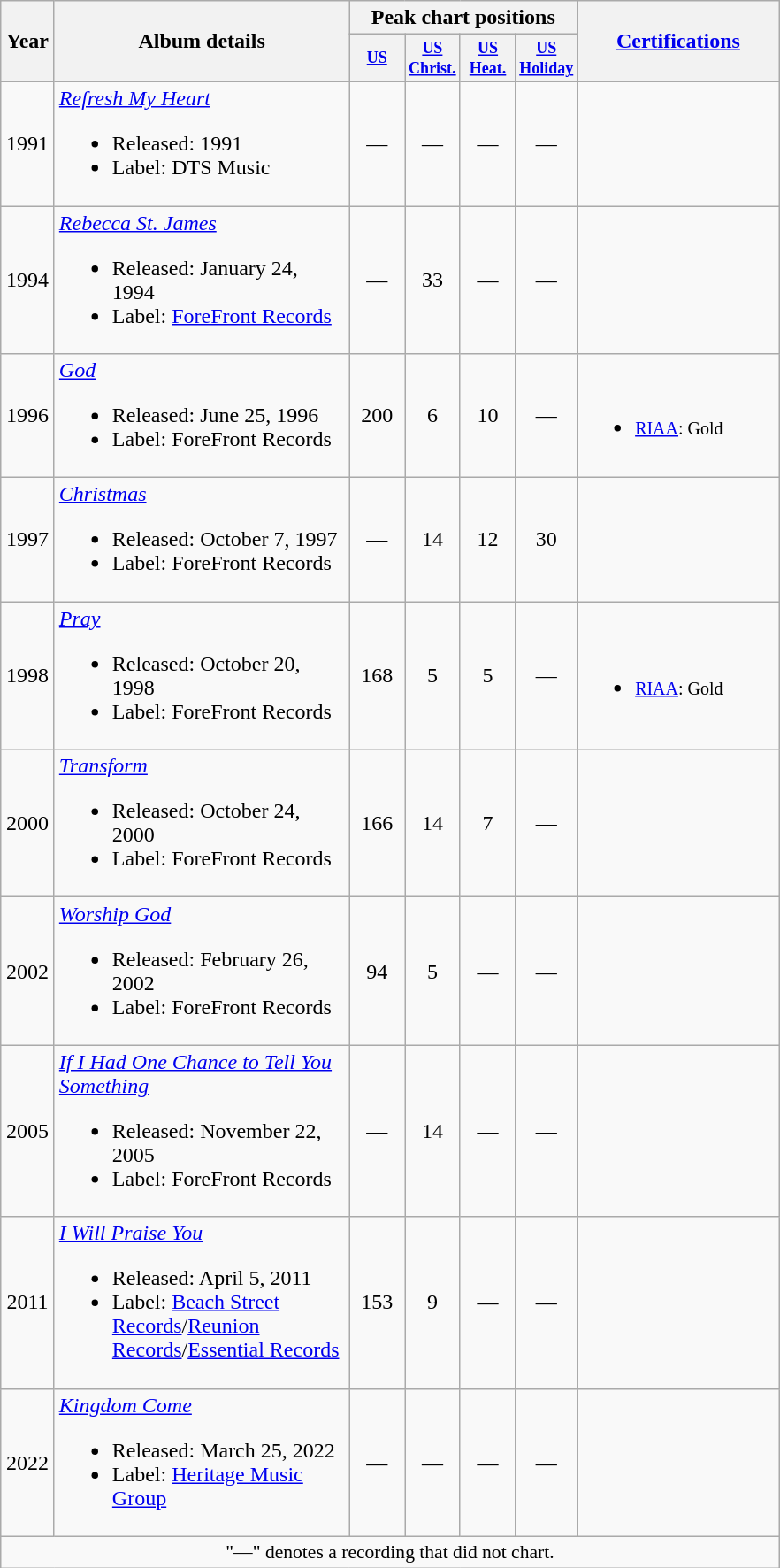<table class="wikitable" style="text-align:center;">
<tr>
<th rowspan="2" width="33">Year</th>
<th rowspan="2" width="215">Album details</th>
<th colspan="4">Peak chart positions</th>
<th rowspan="2" width="145"><a href='#'>Certifications</a></th>
</tr>
<tr>
<th style="width:3em;font-size:75%"><a href='#'>US</a></th>
<th style="width:3em;font-size:75%"><a href='#'>US<br>Christ.</a></th>
<th style="width:3em;font-size:75%"><a href='#'>US<br>Heat.</a></th>
<th style="width:3em;font-size:75%"><a href='#'>US<br>Holiday</a></th>
</tr>
<tr>
<td>1991</td>
<td align="left"><em><a href='#'>Refresh My Heart</a></em><br><ul><li>Released: 1991</li><li>Label: DTS Music</li></ul></td>
<td>—</td>
<td>—</td>
<td>—</td>
<td>—</td>
<td align="left"></td>
</tr>
<tr>
<td>1994</td>
<td align="left"><em><a href='#'>Rebecca St. James</a></em><br><ul><li>Released: January 24, 1994</li><li>Label: <a href='#'>ForeFront Records</a></li></ul></td>
<td>—</td>
<td>33</td>
<td>—</td>
<td>—</td>
<td align="left"></td>
</tr>
<tr>
<td>1996</td>
<td align="left"><em><a href='#'>God</a></em><br><ul><li>Released: June 25, 1996</li><li>Label: ForeFront Records</li></ul></td>
<td>200</td>
<td>6</td>
<td>10</td>
<td>—</td>
<td align="left"><br><ul><li><small><a href='#'>RIAA</a>: Gold</small></li></ul></td>
</tr>
<tr>
<td>1997</td>
<td align="left"><em><a href='#'>Christmas</a></em><br><ul><li>Released: October 7, 1997</li><li>Label: ForeFront Records</li></ul></td>
<td>—</td>
<td>14</td>
<td>12</td>
<td>30</td>
<td align="left"></td>
</tr>
<tr>
<td>1998</td>
<td align="left"><em><a href='#'>Pray</a></em><br><ul><li>Released: October 20, 1998</li><li>Label: ForeFront Records</li></ul></td>
<td>168</td>
<td>5</td>
<td>5</td>
<td>—</td>
<td align="left"><br><ul><li><small><a href='#'>RIAA</a>: Gold</small></li></ul></td>
</tr>
<tr>
<td>2000</td>
<td align="left"><em><a href='#'>Transform</a></em><br><ul><li>Released: October 24, 2000</li><li>Label: ForeFront Records</li></ul></td>
<td>166</td>
<td>14</td>
<td>7</td>
<td>—</td>
<td align="left"></td>
</tr>
<tr>
<td>2002</td>
<td align="left"><em><a href='#'>Worship God</a></em><br><ul><li>Released: February 26, 2002</li><li>Label: ForeFront Records</li></ul></td>
<td>94</td>
<td>5</td>
<td>—</td>
<td>—</td>
<td align="left"></td>
</tr>
<tr>
<td>2005</td>
<td align="left"><em><a href='#'>If I Had One Chance to Tell You Something</a></em><br><ul><li>Released: November 22, 2005</li><li>Label: ForeFront Records</li></ul></td>
<td>—</td>
<td>14</td>
<td>—</td>
<td>—</td>
<td align="left"></td>
</tr>
<tr>
<td>2011</td>
<td align="left"><em><a href='#'>I Will Praise You</a></em><br><ul><li>Released: April 5, 2011</li><li>Label: <a href='#'>Beach Street Records</a>/<a href='#'>Reunion Records</a>/<a href='#'>Essential Records</a></li></ul></td>
<td>153</td>
<td>9</td>
<td>—</td>
<td>—</td>
<td align="left"></td>
</tr>
<tr>
<td>2022</td>
<td align="left"><em><a href='#'>Kingdom Come</a></em><br><ul><li>Released: March 25, 2022</li><li>Label: <a href='#'>Heritage Music Group</a></li></ul></td>
<td>—</td>
<td>—</td>
<td>—</td>
<td>—</td>
<td align="left"></td>
</tr>
<tr>
<td colspan="7" style="font-size:90%">"—" denotes a recording that did not chart.</td>
</tr>
</table>
